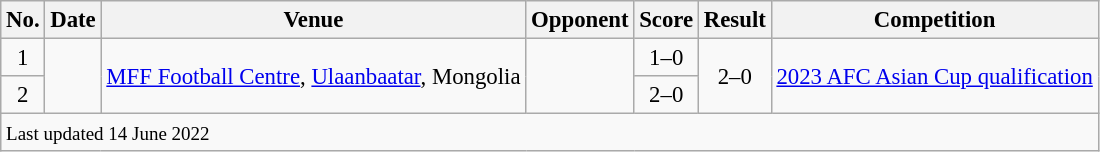<table class="wikitable" style="font-size:95%">
<tr>
<th>No.</th>
<th>Date</th>
<th>Venue</th>
<th>Opponent</th>
<th>Score</th>
<th>Result</th>
<th>Competition</th>
</tr>
<tr>
<td align="center">1</td>
<td rowspan="2"></td>
<td rowspan="2"><a href='#'>MFF Football Centre</a>, <a href='#'>Ulaanbaatar</a>, Mongolia</td>
<td rowspan="2"></td>
<td align="center">1–0</td>
<td align="center" rowspan="2">2–0</td>
<td rowspan="2"><a href='#'>2023 AFC Asian Cup qualification</a></td>
</tr>
<tr>
<td align="center">2</td>
<td align="center">2–0</td>
</tr>
<tr>
<td colspan="7"><small>Last updated 14 June 2022</small></td>
</tr>
</table>
